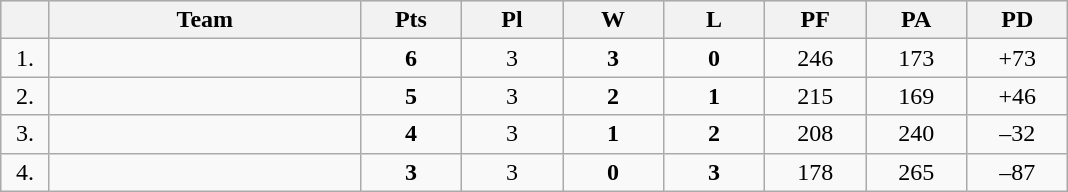<table class=wikitable style="text-align:center">
<tr bgcolor="#DCDCDC">
<th width="25"></th>
<th width="200">Team</th>
<th width="60">Pts</th>
<th width="60">Pl</th>
<th width="60">W</th>
<th width="60">L</th>
<th width="60">PF</th>
<th width="60">PA</th>
<th width="60">PD</th>
</tr>
<tr>
<td>1.</td>
<td align=left></td>
<td><strong>6</strong></td>
<td>3</td>
<td><strong>3</strong></td>
<td><strong>0</strong></td>
<td>246</td>
<td>173</td>
<td>+73</td>
</tr>
<tr>
<td>2.</td>
<td align=left></td>
<td><strong>5</strong></td>
<td>3</td>
<td><strong>2</strong></td>
<td><strong>1</strong></td>
<td>215</td>
<td>169</td>
<td>+46</td>
</tr>
<tr>
<td>3.</td>
<td align=left></td>
<td><strong>4</strong></td>
<td>3</td>
<td><strong>1</strong></td>
<td><strong>2</strong></td>
<td>208</td>
<td>240</td>
<td>–32</td>
</tr>
<tr>
<td>4.</td>
<td align=left></td>
<td><strong>3</strong></td>
<td>3</td>
<td><strong>0</strong></td>
<td><strong>3</strong></td>
<td>178</td>
<td>265</td>
<td>–87</td>
</tr>
</table>
